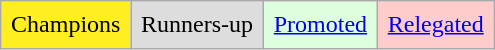<table class="wikitable">
<tr>
<td style="background-color:#FE2;padding:0.4em">Champions</td>
<td style="background-color:#DDD;padding:0.4em">Runners-up</td>
<td style="background-color:#DFD;padding:0.4em"><a href='#'>Promoted</a></td>
<td style="background-color:#FCC;padding:0.4em"><a href='#'>Relegated</a></td>
</tr>
</table>
